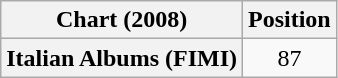<table class="wikitable plainrowheaders" style="text-align:center">
<tr>
<th scope="col">Chart (2008)</th>
<th scope="col">Position</th>
</tr>
<tr>
<th scope="row">Italian Albums (FIMI)</th>
<td>87</td>
</tr>
</table>
